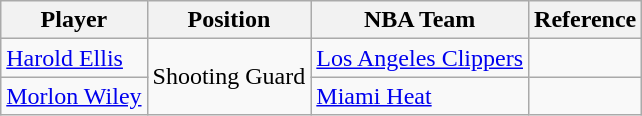<table class="wikitable">
<tr>
<th>Player</th>
<th>Position</th>
<th>NBA Team</th>
<th>Reference</th>
</tr>
<tr>
<td><a href='#'>Harold Ellis</a></td>
<td rowspan="2">Shooting Guard</td>
<td><a href='#'>Los Angeles Clippers</a></td>
<td></td>
</tr>
<tr>
<td><a href='#'>Morlon Wiley</a></td>
<td><a href='#'>Miami Heat</a></td>
<td></td>
</tr>
</table>
